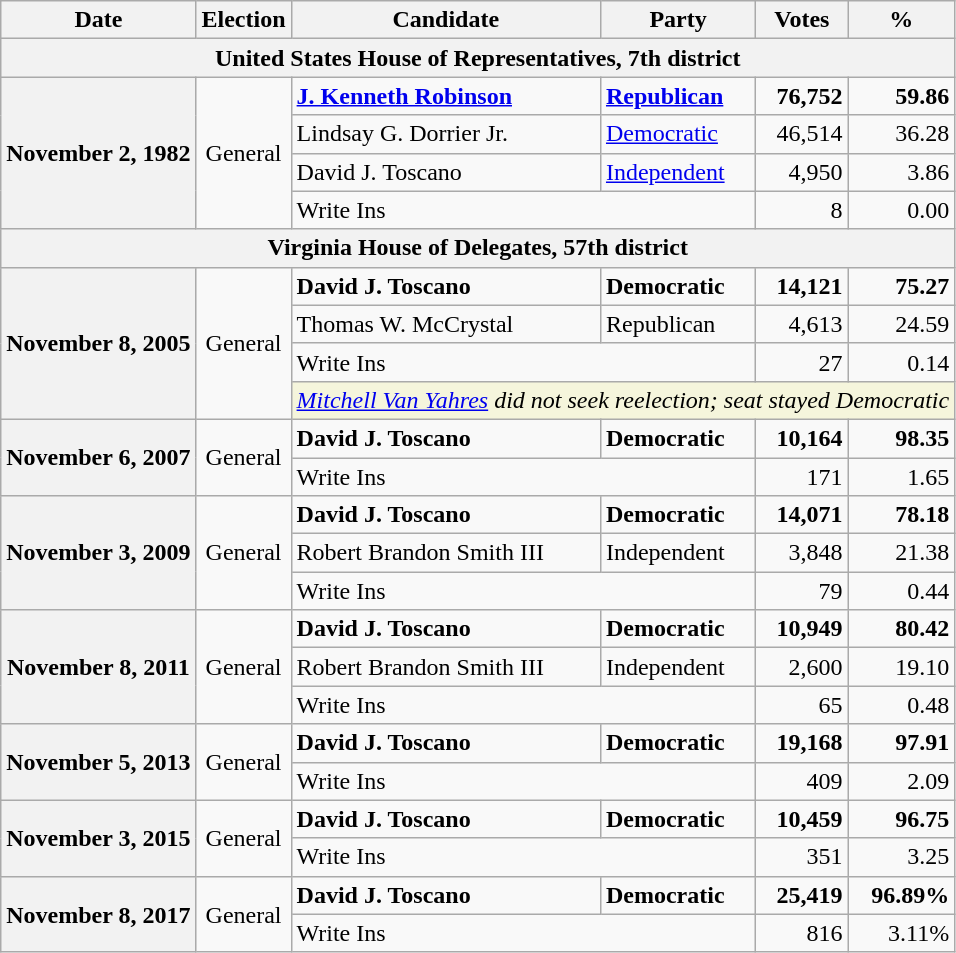<table class="wikitable">
<tr>
<th>Date</th>
<th>Election</th>
<th>Candidate</th>
<th>Party</th>
<th>Votes</th>
<th>%</th>
</tr>
<tr>
<th colspan="6">United States House of Representatives, 7th district</th>
</tr>
<tr>
<th rowspan="4">November 2, 1982</th>
<td rowspan="4" align="center">General</td>
<td><strong><a href='#'>J. Kenneth Robinson</a></strong></td>
<td><strong><a href='#'>Republican</a></strong></td>
<td align="right"><strong>76,752</strong></td>
<td align="right"><strong>59.86</strong></td>
</tr>
<tr>
<td>Lindsay G. Dorrier Jr.</td>
<td><a href='#'>Democratic</a></td>
<td align="right">46,514</td>
<td align="right">36.28</td>
</tr>
<tr>
<td>David J. Toscano</td>
<td><a href='#'>Independent</a></td>
<td align="right">4,950</td>
<td align="right">3.86</td>
</tr>
<tr>
<td colspan="2">Write Ins</td>
<td align="right">8</td>
<td align="right">0.00</td>
</tr>
<tr>
<th colspan="6">Virginia House of Delegates, 57th district</th>
</tr>
<tr>
<th rowspan="4">November 8, 2005</th>
<td rowspan="4" align="center">General</td>
<td><strong>David J. Toscano</strong></td>
<td><strong>Democratic</strong></td>
<td align="right"><strong>14,121</strong></td>
<td align="right"><strong>75.27</strong></td>
</tr>
<tr>
<td>Thomas W. McCrystal</td>
<td>Republican</td>
<td align="right">4,613</td>
<td align="right">24.59</td>
</tr>
<tr>
<td colspan="2">Write Ins</td>
<td align="right">27</td>
<td align="right">0.14</td>
</tr>
<tr>
<td colspan="4" style="background:Beige"><em><a href='#'>Mitchell Van Yahres</a> did not seek reelection; seat stayed Democratic</em></td>
</tr>
<tr>
<th rowspan="2">November 6, 2007</th>
<td rowspan="2" align="center">General</td>
<td><strong>David J. Toscano</strong></td>
<td><strong>Democratic</strong></td>
<td align="right"><strong>10,164</strong></td>
<td align="right"><strong>98.35</strong></td>
</tr>
<tr>
<td colspan="2">Write Ins</td>
<td align="right">171</td>
<td align="right">1.65</td>
</tr>
<tr>
<th rowspan="3">November 3, 2009</th>
<td rowspan="3" align="center">General</td>
<td><strong>David J. Toscano</strong></td>
<td><strong>Democratic</strong></td>
<td align="right"><strong>14,071</strong></td>
<td align="right"><strong>78.18</strong></td>
</tr>
<tr>
<td>Robert Brandon Smith III</td>
<td>Independent</td>
<td align="right">3,848</td>
<td align="right">21.38</td>
</tr>
<tr>
<td colspan="2">Write Ins</td>
<td align="right">79</td>
<td align="right">0.44</td>
</tr>
<tr>
<th rowspan="3">November 8, 2011</th>
<td rowspan="3" align="center">General</td>
<td><strong>David J. Toscano</strong></td>
<td><strong>Democratic</strong></td>
<td align="right"><strong>10,949</strong></td>
<td align="right"><strong>80.42</strong></td>
</tr>
<tr>
<td>Robert Brandon Smith III</td>
<td>Independent</td>
<td align="right">2,600</td>
<td align="right">19.10</td>
</tr>
<tr>
<td colspan="2">Write Ins</td>
<td align="right">65</td>
<td align="right">0.48</td>
</tr>
<tr>
<th rowspan="2">November 5, 2013</th>
<td rowspan="2" align="center">General</td>
<td><strong>David J. Toscano</strong></td>
<td><strong>Democratic</strong></td>
<td align="right"><strong>19,168</strong></td>
<td align="right"><strong>97.91</strong></td>
</tr>
<tr>
<td colspan="2">Write Ins</td>
<td align="right">409</td>
<td align="right">2.09</td>
</tr>
<tr>
<th rowspan="2">November 3, 2015</th>
<td rowspan="2" align="center">General</td>
<td><strong>David J. Toscano</strong></td>
<td><strong>Democratic</strong></td>
<td align="right"><strong>10,459</strong></td>
<td align="right"><strong>96.75</strong></td>
</tr>
<tr>
<td colspan="2">Write Ins</td>
<td align="right">351</td>
<td align="right">3.25</td>
</tr>
<tr>
<th rowspan="2">November 8, 2017</th>
<td rowspan="2" align="center">General</td>
<td><strong>David J. Toscano</strong></td>
<td><strong>Democratic</strong></td>
<td align="right"><strong>25,419</strong></td>
<td align="right"><strong>96.89%</strong></td>
</tr>
<tr>
<td colspan="2">Write Ins</td>
<td align="right">816</td>
<td align="right">3.11%</td>
</tr>
</table>
